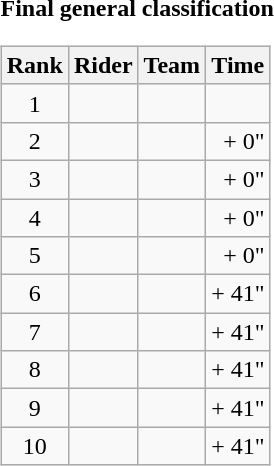<table>
<tr>
<td><strong>Final general classification</strong><br><table class="wikitable">
<tr>
<th scope="col">Rank</th>
<th scope="col">Rider</th>
<th scope="col">Team</th>
<th scope="col">Time</th>
</tr>
<tr>
<td style="text-align:center;">1</td>
<td></td>
<td></td>
<td style="text-align:right;"></td>
</tr>
<tr>
<td style="text-align:center;">2</td>
<td></td>
<td></td>
<td style="text-align:right;">+ 0"</td>
</tr>
<tr>
<td style="text-align:center;">3</td>
<td></td>
<td></td>
<td style="text-align:right;">+ 0"</td>
</tr>
<tr>
<td style="text-align:center;">4</td>
<td></td>
<td></td>
<td style="text-align:right;">+ 0"</td>
</tr>
<tr>
<td style="text-align:center;">5</td>
<td></td>
<td></td>
<td style="text-align:right;">+ 0"</td>
</tr>
<tr>
<td style="text-align:center;">6</td>
<td></td>
<td></td>
<td style="text-align:right;">+ 41"</td>
</tr>
<tr>
<td style="text-align:center;">7</td>
<td></td>
<td></td>
<td style="text-align:right;">+ 41"</td>
</tr>
<tr>
<td style="text-align:center;">8</td>
<td></td>
<td></td>
<td style="text-align:right;">+ 41"</td>
</tr>
<tr>
<td style="text-align:center;">9</td>
<td></td>
<td></td>
<td style="text-align:right;">+ 41"</td>
</tr>
<tr>
<td style="text-align:center;">10</td>
<td></td>
<td></td>
<td style="text-align:right;">+ 41"</td>
</tr>
</table>
</td>
</tr>
</table>
